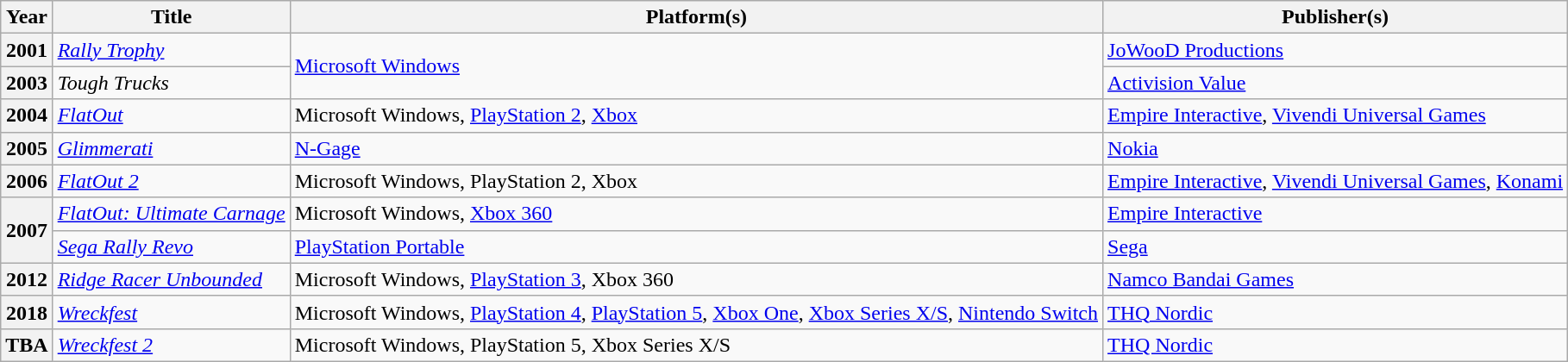<table class="wikitable sortable plainrowheaders">
<tr>
<th scope="col">Year</th>
<th scope="col">Title</th>
<th scope="col">Platform(s)</th>
<th scope="col">Publisher(s)</th>
</tr>
<tr>
<th scope="row">2001</th>
<td><em><a href='#'>Rally Trophy</a></em></td>
<td rowspan="2"><a href='#'>Microsoft Windows</a></td>
<td><a href='#'>JoWooD Productions</a></td>
</tr>
<tr>
<th scope="row">2003</th>
<td><em>Tough Trucks</em></td>
<td><a href='#'>Activision Value</a></td>
</tr>
<tr>
<th scope="row">2004</th>
<td><em><a href='#'>FlatOut</a></em></td>
<td>Microsoft Windows, <a href='#'>PlayStation 2</a>, <a href='#'>Xbox</a></td>
<td><a href='#'>Empire Interactive</a>, <a href='#'>Vivendi Universal Games</a></td>
</tr>
<tr>
<th scope="row">2005</th>
<td><em><a href='#'>Glimmerati</a></em></td>
<td><a href='#'>N-Gage</a></td>
<td><a href='#'>Nokia</a></td>
</tr>
<tr>
<th scope="row">2006</th>
<td><em><a href='#'>FlatOut 2</a></em></td>
<td>Microsoft Windows, PlayStation 2, Xbox</td>
<td><a href='#'>Empire Interactive</a>, <a href='#'>Vivendi Universal Games</a>, <a href='#'>Konami</a></td>
</tr>
<tr>
<th scope="row" rowspan="2">2007</th>
<td><em><a href='#'>FlatOut: Ultimate Carnage</a></em></td>
<td>Microsoft Windows, <a href='#'>Xbox 360</a></td>
<td><a href='#'>Empire Interactive</a></td>
</tr>
<tr>
<td><em><a href='#'>Sega Rally Revo</a></em></td>
<td><a href='#'>PlayStation Portable</a></td>
<td><a href='#'>Sega</a></td>
</tr>
<tr>
<th scope="row">2012</th>
<td><em><a href='#'>Ridge Racer Unbounded</a></em></td>
<td>Microsoft Windows, <a href='#'>PlayStation 3</a>, Xbox 360</td>
<td><a href='#'>Namco Bandai Games</a></td>
</tr>
<tr>
<th scope="row">2018</th>
<td><em><a href='#'>Wreckfest</a></em></td>
<td>Microsoft Windows, <a href='#'>PlayStation 4</a>, <a href='#'>PlayStation 5</a>, <a href='#'>Xbox One</a>, <a href='#'>Xbox Series X/S</a>, <a href='#'>Nintendo Switch</a></td>
<td><a href='#'>THQ Nordic</a></td>
</tr>
<tr>
<th scope="row">TBA</th>
<td><em><a href='#'>Wreckfest 2</a></em></td>
<td>Microsoft Windows, PlayStation 5, Xbox Series X/S</td>
<td><a href='#'>THQ Nordic</a></td>
</tr>
</table>
